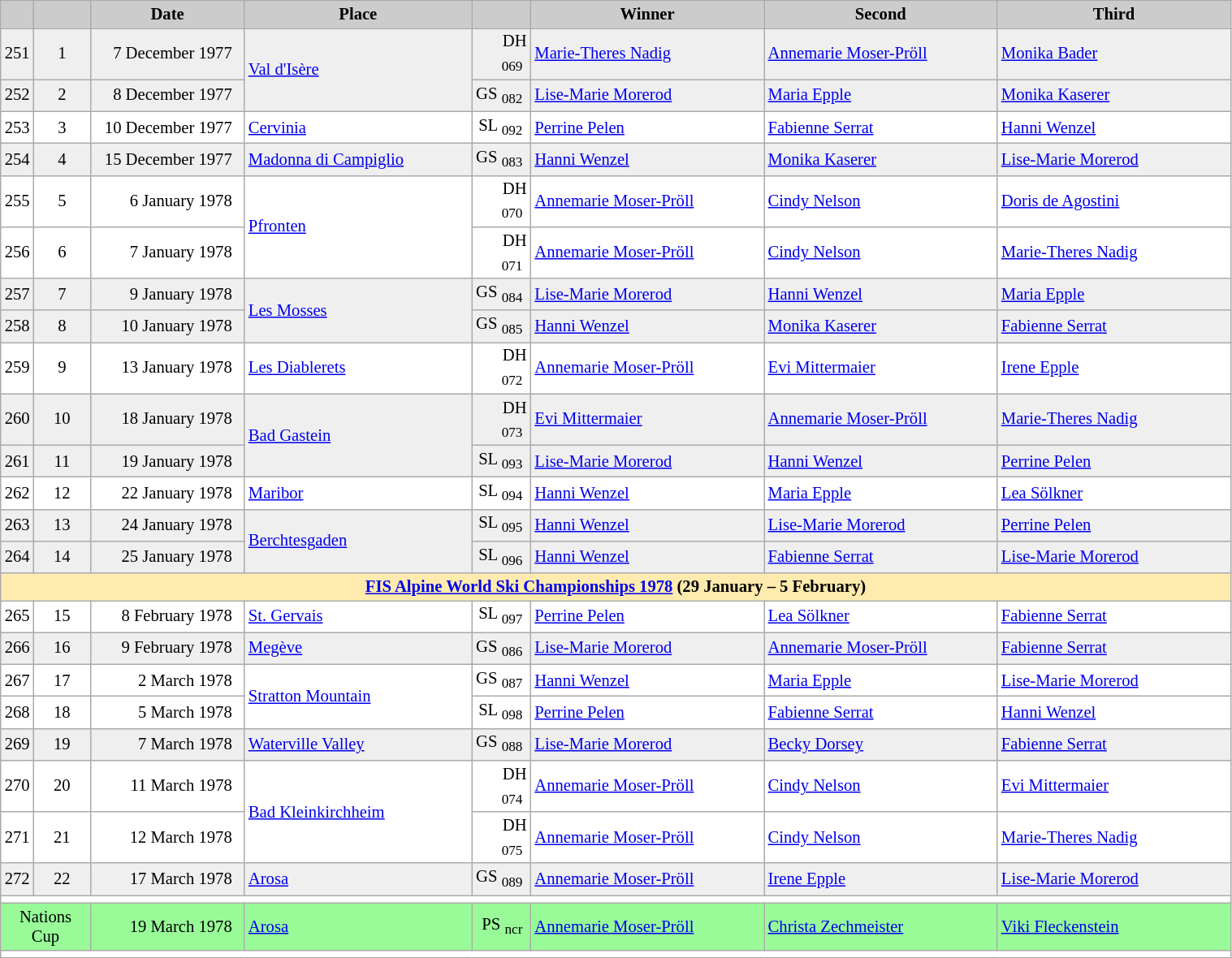<table class="wikitable plainrowheaders" style="background:#fff; font-size:86%; line-height:16px; border:grey solid 1px; border-collapse:collapse;">
<tr style="background:#ccc; text-align:center;">
<td align="center" width="13"></td>
<td align="center" width="40"></td>
<td align="center" width="120"><strong>Date</strong></td>
<td align="center" width="180"><strong>Place</strong></td>
<td align="center" width="42"></td>
<td align="center" width="185"><strong>Winner</strong></td>
<td align="center" width="185"><strong>Second</strong></td>
<td align="center" width="185"><strong>Third</strong></td>
</tr>
<tr bgcolor="#EFEFEF">
<td align=center>251</td>
<td align=center>1</td>
<td align=right>7 December 1977  </td>
<td rowspan=2> <a href='#'>Val d'Isère</a></td>
<td align=right>DH <sub>069</sub> </td>
<td> <a href='#'>Marie-Theres Nadig</a></td>
<td> <a href='#'>Annemarie Moser-Pröll</a></td>
<td> <a href='#'>Monika Bader</a></td>
</tr>
<tr bgcolor="#EFEFEF">
<td align=center>252</td>
<td align=center>2</td>
<td align=right>8 December 1977  </td>
<td align=right>GS <sub>082</sub> </td>
<td> <a href='#'>Lise-Marie Morerod</a></td>
<td> <a href='#'>Maria Epple</a></td>
<td> <a href='#'>Monika Kaserer</a></td>
</tr>
<tr>
<td align=center>253</td>
<td align=center>3</td>
<td align=right>10 December 1977  </td>
<td> <a href='#'>Cervinia</a></td>
<td align=right>SL <sub>092</sub> </td>
<td> <a href='#'>Perrine Pelen</a></td>
<td> <a href='#'>Fabienne Serrat</a></td>
<td> <a href='#'>Hanni Wenzel</a></td>
</tr>
<tr bgcolor="#EFEFEF">
<td align=center>254</td>
<td align=center>4</td>
<td align=right>15 December 1977  </td>
<td> <a href='#'>Madonna di Campiglio</a></td>
<td align=right>GS <sub>083</sub> </td>
<td> <a href='#'>Hanni Wenzel</a></td>
<td> <a href='#'>Monika Kaserer</a></td>
<td> <a href='#'>Lise-Marie Morerod</a></td>
</tr>
<tr align="left">
<td align=center>255</td>
<td align=center>5</td>
<td align=right>6 January 1978  </td>
<td rowspan=2> <a href='#'>Pfronten</a></td>
<td align=right>DH <sub>070</sub> </td>
<td> <a href='#'>Annemarie Moser-Pröll</a></td>
<td> <a href='#'>Cindy Nelson</a></td>
<td> <a href='#'>Doris de Agostini</a></td>
</tr>
<tr>
<td align=center>256</td>
<td align=center>6</td>
<td align=right>7 January 1978  </td>
<td align=right>DH <sub>071</sub> </td>
<td> <a href='#'>Annemarie Moser-Pröll</a></td>
<td> <a href='#'>Cindy Nelson</a></td>
<td> <a href='#'>Marie-Theres Nadig</a></td>
</tr>
<tr bgcolor="#EFEFEF">
<td align=center>257</td>
<td align=center>7</td>
<td align=right>9 January 1978  </td>
<td rowspan=2> <a href='#'>Les Mosses</a></td>
<td align=right>GS <sub>084</sub> </td>
<td> <a href='#'>Lise-Marie Morerod</a></td>
<td> <a href='#'>Hanni Wenzel</a></td>
<td> <a href='#'>Maria Epple</a></td>
</tr>
<tr bgcolor="#EFEFEF">
<td align=center>258</td>
<td align=center>8</td>
<td align=right>10 January 1978  </td>
<td align=right>GS <sub>085</sub> </td>
<td> <a href='#'>Hanni Wenzel</a></td>
<td> <a href='#'>Monika Kaserer</a></td>
<td> <a href='#'>Fabienne Serrat</a></td>
</tr>
<tr>
<td align=center>259</td>
<td align=center>9</td>
<td align=right>13 January 1978  </td>
<td> <a href='#'>Les Diablerets</a></td>
<td align=right>DH <sub>072</sub> </td>
<td> <a href='#'>Annemarie Moser-Pröll</a></td>
<td> <a href='#'>Evi Mittermaier</a></td>
<td> <a href='#'>Irene Epple</a></td>
</tr>
<tr bgcolor="#EFEFEF">
<td align=center>260</td>
<td align=center>10</td>
<td align=right>18 January 1978  </td>
<td rowspan=2> <a href='#'>Bad Gastein</a></td>
<td align=right>DH <sub>073</sub> </td>
<td> <a href='#'>Evi Mittermaier</a></td>
<td> <a href='#'>Annemarie Moser-Pröll</a></td>
<td> <a href='#'>Marie-Theres Nadig</a></td>
</tr>
<tr bgcolor="#EFEFEF">
<td align=center>261</td>
<td align=center>11</td>
<td align=right>19 January 1978  </td>
<td align=right>SL <sub>093</sub> </td>
<td> <a href='#'>Lise-Marie Morerod</a></td>
<td> <a href='#'>Hanni Wenzel</a></td>
<td> <a href='#'>Perrine Pelen</a></td>
</tr>
<tr>
<td align=center>262</td>
<td align=center>12</td>
<td align=right>22 January 1978  </td>
<td> <a href='#'>Maribor</a></td>
<td align=right>SL <sub>094</sub> </td>
<td> <a href='#'>Hanni Wenzel</a></td>
<td> <a href='#'>Maria Epple</a></td>
<td> <a href='#'>Lea Sölkner</a></td>
</tr>
<tr bgcolor="#EFEFEF">
<td align=center>263</td>
<td align=center>13</td>
<td align=right>24 January 1978  </td>
<td rowspan=2> <a href='#'>Berchtesgaden</a></td>
<td align=right>SL <sub>095</sub> </td>
<td> <a href='#'>Hanni Wenzel</a></td>
<td> <a href='#'>Lise-Marie Morerod</a></td>
<td> <a href='#'>Perrine Pelen</a></td>
</tr>
<tr bgcolor="#EFEFEF">
<td align=center>264</td>
<td align=center>14</td>
<td align=right>25 January 1978  </td>
<td align=right>SL <sub>096</sub> </td>
<td> <a href='#'>Hanni Wenzel</a></td>
<td> <a href='#'>Fabienne Serrat</a></td>
<td> <a href='#'>Lise-Marie Morerod</a></td>
</tr>
<tr style="background:#FFEBAD">
<td colspan="8" style="text-align:center;"><strong><a href='#'>FIS Alpine World Ski Championships 1978</a> (29 January – 5 February)</strong></td>
</tr>
<tr>
<td align=center>265</td>
<td align=center>15</td>
<td align=right>8 February 1978  </td>
<td> <a href='#'>St. Gervais</a></td>
<td align=right>SL <sub>097</sub> </td>
<td> <a href='#'>Perrine Pelen</a></td>
<td> <a href='#'>Lea Sölkner</a></td>
<td> <a href='#'>Fabienne Serrat</a></td>
</tr>
<tr bgcolor="#EFEFEF">
<td align=center>266</td>
<td align=center>16</td>
<td align=right>9 February 1978  </td>
<td> <a href='#'>Megève</a></td>
<td align=right>GS <sub>086</sub> </td>
<td> <a href='#'>Lise-Marie Morerod</a></td>
<td> <a href='#'>Annemarie Moser-Pröll</a></td>
<td> <a href='#'>Fabienne Serrat</a></td>
</tr>
<tr>
<td align=center>267</td>
<td align=center>17</td>
<td align=right>2 March 1978  </td>
<td rowspan=2> <a href='#'>Stratton Mountain</a></td>
<td align=right>GS <sub>087</sub> </td>
<td> <a href='#'>Hanni Wenzel</a></td>
<td> <a href='#'>Maria Epple</a></td>
<td> <a href='#'>Lise-Marie Morerod</a></td>
</tr>
<tr>
<td align=center>268</td>
<td align=center>18</td>
<td align=right>5 March 1978  </td>
<td align=right>SL <sub>098</sub> </td>
<td> <a href='#'>Perrine Pelen</a></td>
<td> <a href='#'>Fabienne Serrat</a></td>
<td> <a href='#'>Hanni Wenzel</a></td>
</tr>
<tr bgcolor="#EFEFEF">
<td align=center>269</td>
<td align=center>19</td>
<td align=right>7 March 1978  </td>
<td> <a href='#'>Waterville Valley</a></td>
<td align=right>GS <sub>088</sub> </td>
<td> <a href='#'>Lise-Marie Morerod</a></td>
<td> <a href='#'>Becky Dorsey</a></td>
<td> <a href='#'>Fabienne Serrat</a></td>
</tr>
<tr>
<td align=center>270</td>
<td align=center>20</td>
<td align=right>11 March 1978  </td>
<td rowspan=2> <a href='#'>Bad Kleinkirchheim</a></td>
<td align=right>DH <sub>074</sub> </td>
<td> <a href='#'>Annemarie Moser-Pröll</a></td>
<td> <a href='#'>Cindy Nelson</a></td>
<td> <a href='#'>Evi Mittermaier</a></td>
</tr>
<tr>
<td align=center>271</td>
<td align=center>21</td>
<td align=right>12 March 1978  </td>
<td align=right>DH <sub>075</sub> </td>
<td> <a href='#'>Annemarie Moser-Pröll</a></td>
<td> <a href='#'>Cindy Nelson</a></td>
<td> <a href='#'>Marie-Theres Nadig</a></td>
</tr>
<tr bgcolor="#EFEFEF">
<td align=center>272</td>
<td align=center>22</td>
<td align=right>17 March 1978  </td>
<td> <a href='#'>Arosa</a></td>
<td align=right>GS <sub>089</sub> </td>
<td> <a href='#'>Annemarie Moser-Pröll</a></td>
<td> <a href='#'>Irene Epple</a></td>
<td> <a href='#'>Lise-Marie Morerod</a></td>
</tr>
<tr>
<td colspan=8></td>
</tr>
<tr bgcolor=#98FB98>
<td colspan=2 align=center>Nations Cup</td>
<td align=right>19 March 1978  </td>
<td> <a href='#'>Arosa</a></td>
<td align=right>PS <sub>ncr</sub> </td>
<td> <a href='#'>Annemarie Moser-Pröll</a></td>
<td> <a href='#'>Christa Zechmeister</a></td>
<td> <a href='#'>Viki Fleckenstein</a></td>
</tr>
<tr>
<td colspan=8></td>
</tr>
</table>
